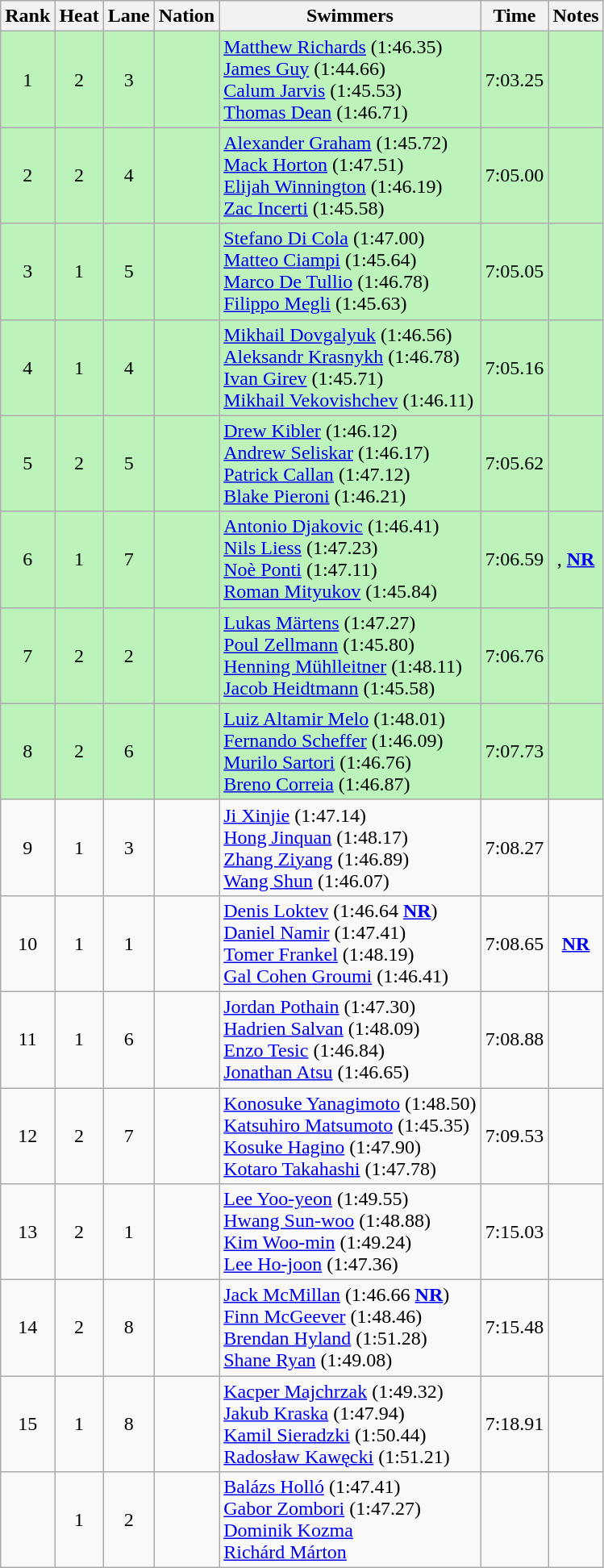<table class="wikitable sortable" style="text-align:center">
<tr>
<th>Rank</th>
<th>Heat</th>
<th>Lane</th>
<th>Nation</th>
<th>Swimmers</th>
<th>Time</th>
<th>Notes</th>
</tr>
<tr bgcolor=bbf3bb>
<td>1</td>
<td>2</td>
<td>3</td>
<td align=left></td>
<td align=left><a href='#'>Matthew Richards</a> (1:46.35)<br><a href='#'>James Guy</a> (1:44.66)<br><a href='#'>Calum Jarvis</a> (1:45.53)<br><a href='#'>Thomas Dean</a> (1:46.71)</td>
<td>7:03.25</td>
<td></td>
</tr>
<tr bgcolor=bbf3bb>
<td>2</td>
<td>2</td>
<td>4</td>
<td align=left></td>
<td align=left><a href='#'>Alexander Graham</a> (1:45.72)<br><a href='#'>Mack Horton</a> (1:47.51)<br><a href='#'>Elijah Winnington</a> (1:46.19)<br><a href='#'>Zac Incerti</a> (1:45.58)</td>
<td>7:05.00</td>
<td></td>
</tr>
<tr bgcolor=bbf3bb>
<td>3</td>
<td>1</td>
<td>5</td>
<td align=left></td>
<td align=left><a href='#'>Stefano Di Cola</a> (1:47.00)<br><a href='#'>Matteo Ciampi</a> (1:45.64)<br><a href='#'>Marco De Tullio</a> (1:46.78)<br><a href='#'>Filippo Megli</a> (1:45.63)</td>
<td>7:05.05</td>
<td></td>
</tr>
<tr bgcolor=bbf3bb>
<td>4</td>
<td>1</td>
<td>4</td>
<td align=left></td>
<td align=left><a href='#'>Mikhail Dovgalyuk</a> (1:46.56)<br><a href='#'>Aleksandr Krasnykh</a> (1:46.78)<br><a href='#'>Ivan Girev</a> (1:45.71)<br><a href='#'>Mikhail Vekovishchev</a> (1:46.11)</td>
<td>7:05.16</td>
<td></td>
</tr>
<tr bgcolor=bbf3bb>
<td>5</td>
<td>2</td>
<td>5</td>
<td align=left></td>
<td align=left><a href='#'>Drew Kibler</a> (1:46.12)<br><a href='#'>Andrew Seliskar</a> (1:46.17)<br><a href='#'>Patrick Callan</a> (1:47.12)<br><a href='#'>Blake Pieroni</a> (1:46.21)</td>
<td>7:05.62</td>
<td></td>
</tr>
<tr bgcolor=bbf3bb>
<td>6</td>
<td>1</td>
<td>7</td>
<td align=left></td>
<td align=left><a href='#'>Antonio Djakovic</a> (1:46.41)<br><a href='#'>Nils Liess</a> (1:47.23)<br><a href='#'>Noè Ponti</a> (1:47.11)<br><a href='#'>Roman Mityukov</a> (1:45.84)</td>
<td>7:06.59</td>
<td>, <strong><a href='#'>NR</a></strong></td>
</tr>
<tr bgcolor=bbf3bb>
<td>7</td>
<td>2</td>
<td>2</td>
<td align=left></td>
<td align=left><a href='#'>Lukas Märtens</a> (1:47.27)<br><a href='#'>Poul Zellmann</a> (1:45.80)<br><a href='#'>Henning Mühlleitner</a> (1:48.11)<br><a href='#'>Jacob Heidtmann</a> (1:45.58)</td>
<td>7:06.76</td>
<td></td>
</tr>
<tr bgcolor=bbf3bb>
<td>8</td>
<td>2</td>
<td>6</td>
<td align=left></td>
<td align=left><a href='#'>Luiz Altamir Melo</a> (1:48.01)<br><a href='#'>Fernando Scheffer</a> (1:46.09)<br><a href='#'>Murilo Sartori</a> (1:46.76)<br><a href='#'>Breno Correia</a> (1:46.87)</td>
<td>7:07.73</td>
<td></td>
</tr>
<tr>
<td>9</td>
<td>1</td>
<td>3</td>
<td align=left></td>
<td align=left><a href='#'>Ji Xinjie</a> (1:47.14)<br><a href='#'>Hong Jinquan</a> (1:48.17)<br><a href='#'>Zhang Ziyang</a> (1:46.89)<br><a href='#'>Wang Shun</a> (1:46.07)</td>
<td>7:08.27</td>
<td></td>
</tr>
<tr>
<td>10</td>
<td>1</td>
<td>1</td>
<td align=left></td>
<td align=left><a href='#'>Denis Loktev</a> (1:46.64 <strong><a href='#'>NR</a></strong>)<br><a href='#'>Daniel Namir</a> (1:47.41)<br><a href='#'>Tomer Frankel</a> (1:48.19)<br><a href='#'>Gal Cohen Groumi</a> (1:46.41)</td>
<td>7:08.65</td>
<td><strong><a href='#'>NR</a></strong></td>
</tr>
<tr>
<td>11</td>
<td>1</td>
<td>6</td>
<td align=left></td>
<td align=left><a href='#'>Jordan Pothain</a> (1:47.30)<br><a href='#'>Hadrien Salvan</a> (1:48.09)<br><a href='#'>Enzo Tesic</a> (1:46.84)<br><a href='#'>Jonathan Atsu</a> (1:46.65)</td>
<td>7:08.88</td>
<td></td>
</tr>
<tr>
<td>12</td>
<td>2</td>
<td>7</td>
<td align=left></td>
<td align=left><a href='#'>Konosuke Yanagimoto</a> (1:48.50)<br><a href='#'>Katsuhiro Matsumoto</a> (1:45.35)<br><a href='#'>Kosuke Hagino</a> (1:47.90)<br><a href='#'>Kotaro Takahashi</a> (1:47.78)</td>
<td>7:09.53</td>
<td></td>
</tr>
<tr>
<td>13</td>
<td>2</td>
<td>1</td>
<td align=left></td>
<td align=left><a href='#'>Lee Yoo-yeon</a> (1:49.55)<br><a href='#'>Hwang Sun-woo</a> (1:48.88)<br><a href='#'>Kim Woo-min</a> (1:49.24)<br><a href='#'>Lee Ho-joon</a> (1:47.36)</td>
<td>7:15.03</td>
<td></td>
</tr>
<tr>
<td>14</td>
<td>2</td>
<td>8</td>
<td align=left></td>
<td align=left><a href='#'>Jack McMillan</a> (1:46.66 <strong><a href='#'>NR</a></strong>)<br><a href='#'>Finn McGeever</a> (1:48.46)<br><a href='#'>Brendan Hyland</a> (1:51.28)<br><a href='#'>Shane Ryan</a> (1:49.08)</td>
<td>7:15.48</td>
<td></td>
</tr>
<tr>
<td>15</td>
<td>1</td>
<td>8</td>
<td align=left></td>
<td align=left><a href='#'>Kacper Majchrzak</a> (1:49.32)<br><a href='#'>Jakub Kraska</a> (1:47.94)<br><a href='#'>Kamil Sieradzki</a> (1:50.44)<br><a href='#'>Radosław Kawęcki</a> (1:51.21)</td>
<td>7:18.91</td>
<td></td>
</tr>
<tr>
<td></td>
<td>1</td>
<td>2</td>
<td align=left></td>
<td align=left><a href='#'>Balázs Holló</a> (1:47.41)<br><a href='#'>Gabor Zombori</a> (1:47.27)<br><a href='#'>Dominik Kozma</a><br><a href='#'>Richárd Márton</a></td>
<td></td>
<td></td>
</tr>
</table>
